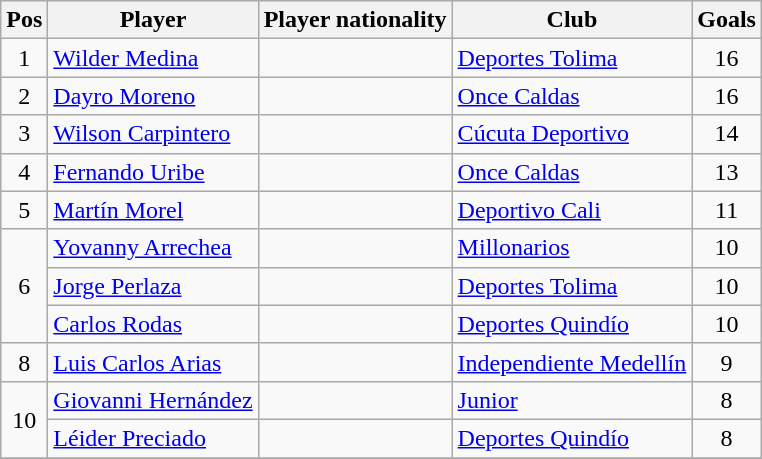<table class="wikitable">
<tr>
<th width="23">Pos</th>
<th>Player</th>
<th>Player nationality</th>
<th>Club</th>
<th>Goals</th>
</tr>
<tr>
<td align=center rowspan=1>1</td>
<td><a href='#'>Wilder Medina</a></td>
<td></td>
<td><a href='#'>Deportes Tolima</a></td>
<td align=center>16</td>
</tr>
<tr>
<td align=center rowspan=1>2</td>
<td><a href='#'>Dayro Moreno</a></td>
<td></td>
<td><a href='#'>Once Caldas</a></td>
<td align=center>16</td>
</tr>
<tr>
<td align=center rowspan=1>3</td>
<td><a href='#'>Wilson Carpintero</a></td>
<td></td>
<td><a href='#'>Cúcuta Deportivo</a></td>
<td align=center>14</td>
</tr>
<tr>
<td align=center rowspan=1>4</td>
<td><a href='#'>Fernando Uribe</a></td>
<td></td>
<td><a href='#'>Once Caldas</a></td>
<td align=center>13</td>
</tr>
<tr>
<td align=center rowspan=1>5</td>
<td><a href='#'>Martín Morel</a></td>
<td></td>
<td><a href='#'>Deportivo Cali</a></td>
<td align=center>11</td>
</tr>
<tr>
<td align=center rowspan=3>6</td>
<td><a href='#'>Yovanny Arrechea</a></td>
<td></td>
<td><a href='#'>Millonarios</a></td>
<td align=center>10</td>
</tr>
<tr>
<td><a href='#'>Jorge Perlaza</a></td>
<td></td>
<td><a href='#'>Deportes Tolima</a></td>
<td align=center>10</td>
</tr>
<tr>
<td><a href='#'>Carlos Rodas</a></td>
<td></td>
<td><a href='#'>Deportes Quindío</a></td>
<td align=center>10</td>
</tr>
<tr>
<td align=center rowspan=1>8</td>
<td><a href='#'>Luis Carlos Arias</a></td>
<td></td>
<td><a href='#'>Independiente Medellín</a></td>
<td align=center>9</td>
</tr>
<tr>
<td align=center rowspan=2>10</td>
<td><a href='#'>Giovanni Hernández</a></td>
<td></td>
<td><a href='#'>Junior</a></td>
<td align=center>8</td>
</tr>
<tr>
<td><a href='#'>Léider Preciado</a></td>
<td></td>
<td><a href='#'>Deportes Quindío</a></td>
<td align=center>8</td>
</tr>
<tr>
</tr>
</table>
